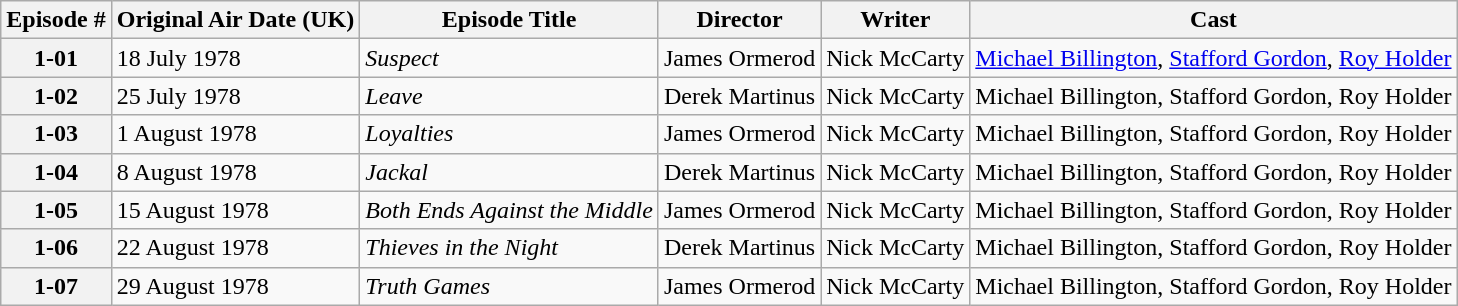<table class="wikitable">
<tr>
<th>Episode #</th>
<th>Original Air Date (UK)</th>
<th>Episode Title</th>
<th>Director</th>
<th>Writer</th>
<th>Cast</th>
</tr>
<tr>
<th align="center">1-01</th>
<td>18 July 1978</td>
<td><em>Suspect</em></td>
<td>James Ormerod</td>
<td>Nick McCarty</td>
<td><a href='#'>Michael Billington</a>, <a href='#'>Stafford Gordon</a>, <a href='#'>Roy Holder</a></td>
</tr>
<tr>
<th align="center">1-02</th>
<td>25 July 1978</td>
<td><em>Leave	</em></td>
<td>Derek Martinus</td>
<td>Nick McCarty</td>
<td>Michael Billington, Stafford Gordon, Roy Holder</td>
</tr>
<tr>
<th align="center">1-03</th>
<td>1 August 1978</td>
<td><em>Loyalties</em></td>
<td>James Ormerod</td>
<td>Nick McCarty</td>
<td>Michael Billington, Stafford Gordon, Roy Holder</td>
</tr>
<tr>
<th align="center">1-04</th>
<td>8 August 1978</td>
<td><em>Jackal</em></td>
<td>Derek Martinus</td>
<td>Nick McCarty</td>
<td>Michael Billington, Stafford Gordon, Roy Holder</td>
</tr>
<tr>
<th align="center">1-05</th>
<td>15 August 1978</td>
<td><em>Both Ends Against the Middle</em></td>
<td>James Ormerod</td>
<td>Nick McCarty</td>
<td>Michael Billington, Stafford Gordon, Roy Holder</td>
</tr>
<tr>
<th align="center">1-06</th>
<td>22 August 1978</td>
<td><em>Thieves in the Night</em></td>
<td>Derek Martinus</td>
<td>Nick McCarty</td>
<td>Michael Billington, Stafford Gordon, Roy Holder</td>
</tr>
<tr>
<th align="center">1-07</th>
<td>29 August 1978</td>
<td><em>Truth Games</em></td>
<td>James Ormerod</td>
<td>Nick McCarty</td>
<td>Michael Billington, Stafford Gordon, Roy Holder</td>
</tr>
</table>
